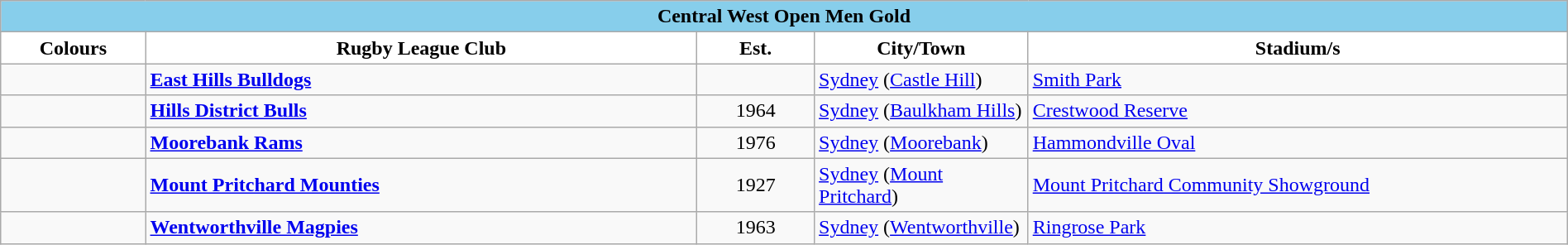<table class="wikitable" style="width: 100%">
<tr>
<td colspan="5" style="background:skyblue; text-align:center;"><strong>Central West Open Men Gold</strong></td>
</tr>
<tr>
<th style="background:white; width:01%">Colours</th>
<th style="background:white; width:06%">Rugby League Club</th>
<th style="background:white; width:01%">Est.</th>
<th style="background:white; width:01%">City/Town</th>
<th style="background:white; width:06%">Stadium/s</th>
</tr>
<tr>
<td></td>
<td><strong><a href='#'>East Hills Bulldogs</a></strong></td>
<td style="text-align:center"></td>
<td><a href='#'>Sydney</a> (<a href='#'>Castle Hill</a>)</td>
<td><a href='#'>Smith Park</a></td>
</tr>
<tr>
<td style="text-align:center"></td>
<td><strong><a href='#'>Hills District Bulls</a></strong></td>
<td style="text-align:center">1964</td>
<td><a href='#'>Sydney</a> (<a href='#'>Baulkham Hills</a>)</td>
<td><a href='#'>Crestwood Reserve</a></td>
</tr>
<tr>
<td style="text-align:center"></td>
<td><strong><a href='#'>Moorebank Rams</a></strong></td>
<td style="text-align:center">1976</td>
<td><a href='#'>Sydney</a> (<a href='#'>Moorebank</a>)</td>
<td><a href='#'>Hammondville Oval</a></td>
</tr>
<tr>
<td style="text-align:center"></td>
<td><strong><a href='#'>Mount Pritchard Mounties</a></strong></td>
<td style="text-align:center">1927</td>
<td><a href='#'>Sydney</a> (<a href='#'>Mount Pritchard</a>)</td>
<td><a href='#'>Mount Pritchard Community Showground</a></td>
</tr>
<tr>
<td style="text-align:center"></td>
<td><strong><a href='#'>Wentworthville Magpies</a></strong></td>
<td style="text-align:center">1963</td>
<td><a href='#'>Sydney</a> (<a href='#'>Wentworthville</a>)</td>
<td><a href='#'>Ringrose Park</a></td>
</tr>
</table>
